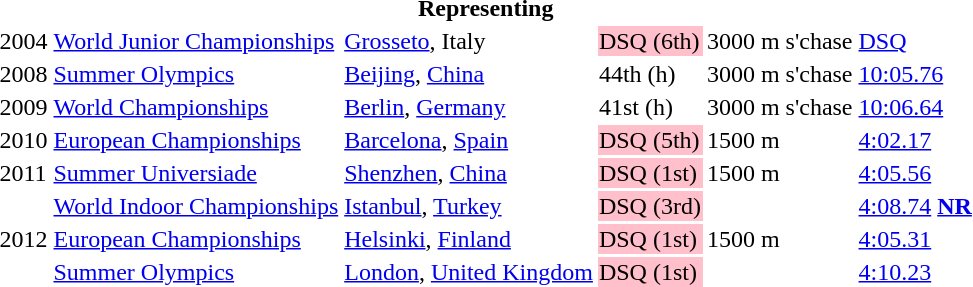<table>
<tr>
<th colspan="6">Representing </th>
</tr>
<tr>
<td>2004</td>
<td><a href='#'>World Junior Championships</a></td>
<td><a href='#'>Grosseto</a>, Italy</td>
<td bgcolor=pink>DSQ (6th)</td>
<td>3000 m s'chase</td>
<td><a href='#'>DSQ</a></td>
</tr>
<tr>
<td>2008</td>
<td><a href='#'>Summer Olympics</a></td>
<td><a href='#'>Beijing</a>, <a href='#'>China</a></td>
<td>44th (h)</td>
<td>3000 m s'chase</td>
<td><a href='#'>10:05.76</a></td>
</tr>
<tr>
<td>2009</td>
<td><a href='#'>World Championships</a></td>
<td><a href='#'>Berlin</a>, <a href='#'>Germany</a></td>
<td>41st (h)</td>
<td>3000 m s'chase</td>
<td><a href='#'>10:06.64</a></td>
</tr>
<tr>
<td>2010</td>
<td><a href='#'>European Championships</a></td>
<td><a href='#'>Barcelona</a>, <a href='#'>Spain</a></td>
<td bgcolor=pink>DSQ (5th)</td>
<td>1500 m</td>
<td><a href='#'>4:02.17</a></td>
</tr>
<tr>
<td>2011</td>
<td><a href='#'>Summer Universiade</a></td>
<td><a href='#'>Shenzhen</a>, <a href='#'>China</a></td>
<td bgcolor=pink>DSQ (1st)</td>
<td>1500 m</td>
<td><a href='#'>4:05.56</a></td>
</tr>
<tr>
<td rowspan=3>2012</td>
<td><a href='#'>World Indoor Championships</a></td>
<td><a href='#'>Istanbul</a>, <a href='#'>Turkey</a></td>
<td bgcolor=pink>DSQ (3rd)</td>
<td rowspan=3>1500 m</td>
<td><a href='#'>4:08.74</a> <strong><a href='#'>NR</a></strong></td>
</tr>
<tr>
<td><a href='#'>European Championships</a></td>
<td><a href='#'>Helsinki</a>, <a href='#'>Finland</a></td>
<td bgcolor=pink>DSQ (1st)</td>
<td><a href='#'>4:05.31</a></td>
</tr>
<tr>
<td><a href='#'>Summer Olympics</a></td>
<td><a href='#'>London</a>, <a href='#'>United Kingdom</a></td>
<td bgcolor=pink>DSQ (1st)</td>
<td><a href='#'>4:10.23</a></td>
</tr>
</table>
